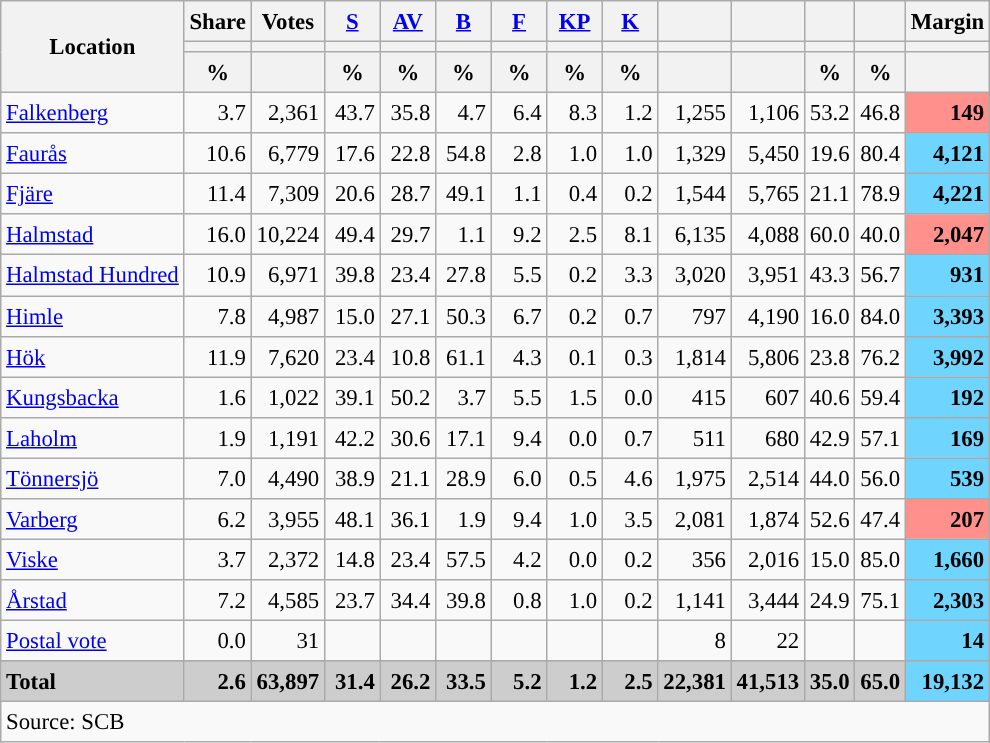<table class="wikitable sortable" style="text-align:right; font-size:95%; line-height:20px;">
<tr>
<th rowspan="3">Location</th>
<th>Share</th>
<th>Votes</th>
<th width="30px" class="unsortable"><a href='#'>S</a></th>
<th width="30px" class="unsortable"><a href='#'>AV</a></th>
<th width="30px" class="unsortable"><a href='#'>B</a></th>
<th width="30px" class="unsortable"><a href='#'>F</a></th>
<th width="30px" class="unsortable"><a href='#'>KP</a></th>
<th width="30px" class="unsortable"><a href='#'>K</a></th>
<th></th>
<th></th>
<th></th>
<th></th>
<th>Margin</th>
</tr>
<tr>
<th></th>
<th></th>
<th style="background:"></th>
<th style="background:"></th>
<th style="background:"></th>
<th style="background:"></th>
<th style="background:"></th>
<th style="background:"></th>
<th style="background:"></th>
<th style="background:"></th>
<th style="background:"></th>
<th style="background:"></th>
<th></th>
</tr>
<tr>
<th data-sort-type="number">%</th>
<th></th>
<th data-sort-type="number">%</th>
<th data-sort-type="number">%</th>
<th data-sort-type="number">%</th>
<th data-sort-type="number">%</th>
<th data-sort-type="number">%</th>
<th data-sort-type="number">%</th>
<th></th>
<th></th>
<th data-sort-type="number">%</th>
<th data-sort-type="number">%</th>
<th></th>
</tr>
<tr>
<td align=left><a href='#'>Falkenberg</a></td>
<td>3.7</td>
<td>2,361</td>
<td>43.7</td>
<td>35.8</td>
<td>4.7</td>
<td>6.4</td>
<td>8.3</td>
<td>1.2</td>
<td>1,255</td>
<td>1,106</td>
<td>53.2</td>
<td>46.8</td>
<td bgcolor=#ff908c><strong>149</strong></td>
</tr>
<tr>
<td align=left><a href='#'>Faurås</a></td>
<td>10.6</td>
<td>6,779</td>
<td>17.6</td>
<td>22.8</td>
<td>54.8</td>
<td>2.8</td>
<td>1.0</td>
<td>1.0</td>
<td>1,329</td>
<td>5,450</td>
<td>19.6</td>
<td>80.4</td>
<td bgcolor=#6fd5fe><strong>4,121</strong></td>
</tr>
<tr>
<td align=left><a href='#'>Fjäre</a></td>
<td>11.4</td>
<td>7,309</td>
<td>20.6</td>
<td>28.7</td>
<td>49.1</td>
<td>1.1</td>
<td>0.4</td>
<td>0.2</td>
<td>1,544</td>
<td>5,765</td>
<td>21.1</td>
<td>78.9</td>
<td bgcolor=#6fd5fe><strong>4,221</strong></td>
</tr>
<tr>
<td align=left><a href='#'>Halmstad</a></td>
<td>16.0</td>
<td>10,224</td>
<td>49.4</td>
<td>29.7</td>
<td>1.1</td>
<td>9.2</td>
<td>2.5</td>
<td>8.1</td>
<td>6,135</td>
<td>4,088</td>
<td>60.0</td>
<td>40.0</td>
<td bgcolor=#ff908c><strong>2,047</strong></td>
</tr>
<tr>
<td align=left><a href='#'>Halmstad Hundred</a></td>
<td>10.9</td>
<td>6,971</td>
<td>39.8</td>
<td>23.4</td>
<td>27.8</td>
<td>5.5</td>
<td>0.2</td>
<td>3.3</td>
<td>3,020</td>
<td>3,951</td>
<td>43.3</td>
<td>56.7</td>
<td bgcolor=#6fd5fe><strong>931</strong></td>
</tr>
<tr>
<td align=left><a href='#'>Himle</a></td>
<td>7.8</td>
<td>4,987</td>
<td>15.0</td>
<td>27.1</td>
<td>50.3</td>
<td>6.7</td>
<td>0.2</td>
<td>0.7</td>
<td>797</td>
<td>4,190</td>
<td>16.0</td>
<td>84.0</td>
<td bgcolor=#6fd5fe><strong>3,393</strong></td>
</tr>
<tr>
<td align=left><a href='#'>Hök</a></td>
<td>11.9</td>
<td>7,620</td>
<td>23.4</td>
<td>10.8</td>
<td>61.1</td>
<td>4.3</td>
<td>0.1</td>
<td>0.3</td>
<td>1,814</td>
<td>5,806</td>
<td>23.8</td>
<td>76.2</td>
<td bgcolor=#6fd5fe><strong>3,992</strong></td>
</tr>
<tr>
<td align=left><a href='#'>Kungsbacka</a></td>
<td>1.6</td>
<td>1,022</td>
<td>39.1</td>
<td>50.2</td>
<td>3.7</td>
<td>5.5</td>
<td>1.5</td>
<td>0.0</td>
<td>415</td>
<td>607</td>
<td>40.6</td>
<td>59.4</td>
<td bgcolor=#6fd5fe><strong>192</strong></td>
</tr>
<tr>
<td align=left><a href='#'>Laholm</a></td>
<td>1.9</td>
<td>1,191</td>
<td>42.2</td>
<td>30.6</td>
<td>17.1</td>
<td>9.4</td>
<td>0.0</td>
<td>0.7</td>
<td>511</td>
<td>680</td>
<td>42.9</td>
<td>57.1</td>
<td bgcolor=#6fd5fe><strong>169</strong></td>
</tr>
<tr>
<td align=left><a href='#'>Tönnersjö</a></td>
<td>7.0</td>
<td>4,490</td>
<td>38.9</td>
<td>21.1</td>
<td>28.9</td>
<td>6.0</td>
<td>0.5</td>
<td>4.6</td>
<td>1,975</td>
<td>2,514</td>
<td>44.0</td>
<td>56.0</td>
<td bgcolor=#6fd5fe><strong>539</strong></td>
</tr>
<tr>
<td align=left><a href='#'>Varberg</a></td>
<td>6.2</td>
<td>3,955</td>
<td>48.1</td>
<td>36.1</td>
<td>1.9</td>
<td>9.4</td>
<td>1.0</td>
<td>3.5</td>
<td>2,081</td>
<td>1,874</td>
<td>52.6</td>
<td>47.4</td>
<td bgcolor=#ff908c><strong>207</strong></td>
</tr>
<tr>
<td align=left><a href='#'>Viske</a></td>
<td>3.7</td>
<td>2,372</td>
<td>14.8</td>
<td>23.4</td>
<td>57.5</td>
<td>4.2</td>
<td>0.0</td>
<td>0.2</td>
<td>356</td>
<td>2,016</td>
<td>15.0</td>
<td>85.0</td>
<td bgcolor=#6fd5fe><strong>1,660</strong></td>
</tr>
<tr>
<td align=left><a href='#'>Årstad</a></td>
<td>7.2</td>
<td>4,585</td>
<td>23.7</td>
<td>34.4</td>
<td>39.8</td>
<td>0.8</td>
<td>1.0</td>
<td>0.2</td>
<td>1,141</td>
<td>3,444</td>
<td>24.9</td>
<td>75.1</td>
<td bgcolor=#6fd5fe><strong>2,303</strong></td>
</tr>
<tr>
<td align=left><a href='#'>Postal vote</a></td>
<td>0.0</td>
<td>31</td>
<td></td>
<td></td>
<td></td>
<td></td>
<td></td>
<td></td>
<td>8</td>
<td>22</td>
<td></td>
<td></td>
<td bgcolor=#6fd5fe><strong>14</strong></td>
</tr>
<tr>
</tr>
<tr style="background:#CDCDCD;">
<td align=left><strong>Total</strong></td>
<td><strong>2.6</strong></td>
<td><strong>63,897</strong></td>
<td><strong>31.4</strong></td>
<td><strong>26.2</strong></td>
<td><strong>33.5</strong></td>
<td><strong>5.2</strong></td>
<td><strong>1.2</strong></td>
<td><strong>2.5</strong></td>
<td><strong>22,381</strong></td>
<td><strong>41,513</strong></td>
<td><strong>35.0</strong></td>
<td><strong>65.0</strong></td>
<td bgcolor=#6fd5fe><strong>19,132</strong></td>
</tr>
<tr>
<td align=left colspan=14>Source: SCB </td>
</tr>
</table>
